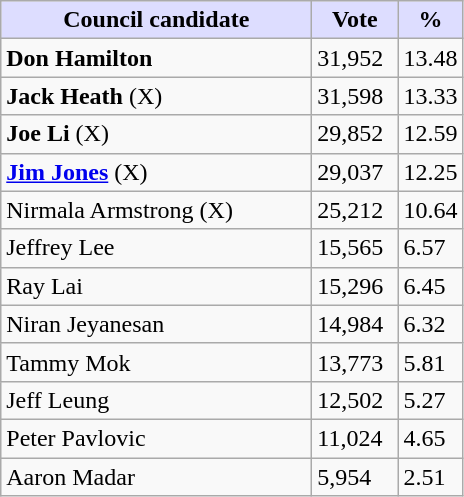<table class="wikitable">
<tr>
<th style="background:#ddf; width:200px;">Council candidate</th>
<th style="background:#ddf; width:50px;">Vote</th>
<th style="background:#ddf; width:30px;">%</th>
</tr>
<tr>
<td><strong>Don Hamilton</strong></td>
<td>31,952</td>
<td>13.48</td>
</tr>
<tr>
<td><strong>Jack Heath</strong> (X)</td>
<td>31,598</td>
<td>13.33</td>
</tr>
<tr>
<td><strong>Joe Li</strong> (X)</td>
<td>29,852</td>
<td>12.59</td>
</tr>
<tr>
<td><strong><a href='#'>Jim Jones</a></strong> (X)</td>
<td>29,037</td>
<td>12.25</td>
</tr>
<tr>
<td>Nirmala Armstrong (X)</td>
<td>25,212</td>
<td>10.64</td>
</tr>
<tr>
<td>Jeffrey Lee</td>
<td>15,565</td>
<td>6.57</td>
</tr>
<tr>
<td>Ray Lai</td>
<td>15,296</td>
<td>6.45</td>
</tr>
<tr>
<td>Niran Jeyanesan</td>
<td>14,984</td>
<td>6.32</td>
</tr>
<tr>
<td>Tammy Mok</td>
<td>13,773</td>
<td>5.81</td>
</tr>
<tr>
<td>Jeff Leung</td>
<td>12,502</td>
<td>5.27</td>
</tr>
<tr>
<td>Peter Pavlovic</td>
<td>11,024</td>
<td>4.65</td>
</tr>
<tr>
<td>Aaron Madar</td>
<td>5,954</td>
<td>2.51</td>
</tr>
</table>
